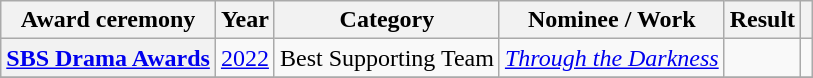<table class="wikitable plainrowheaders sortable">
<tr>
<th scope="col">Award ceremony</th>
<th scope="col">Year</th>
<th scope="col">Category</th>
<th scope="col">Nominee / Work</th>
<th scope="col">Result</th>
<th scope="col" class="unsortable"></th>
</tr>
<tr>
<th scope="row"><a href='#'>SBS Drama Awards</a></th>
<td style="text-align:center"><a href='#'>2022</a></td>
<td>Best Supporting Team</td>
<td><em><a href='#'>Through the Darkness</a></em></td>
<td></td>
<td style="text-align:center"></td>
</tr>
<tr>
</tr>
</table>
